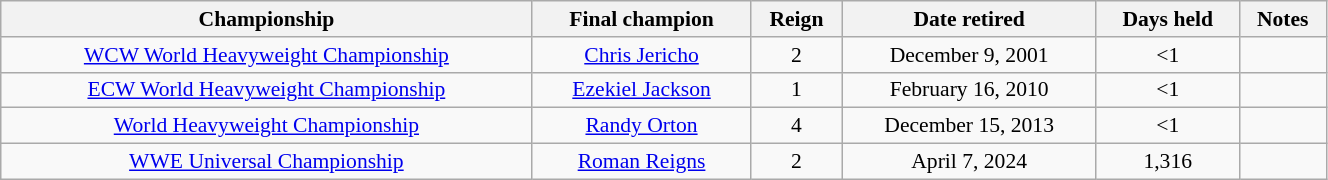<table class="sortable wikitable" style="font-size:90%; text-align:center; width:70%;">
<tr>
<th>Championship</th>
<th>Final champion</th>
<th>Reign</th>
<th>Date retired</th>
<th>Days held</th>
<th>Notes</th>
</tr>
<tr>
<td><a href='#'>WCW World Heavyweight Championship</a></td>
<td><a href='#'>Chris Jericho</a></td>
<td>2</td>
<td>December 9, 2001</td>
<td><1</td>
<td align="left"></td>
</tr>
<tr>
<td><a href='#'>ECW World Heavyweight Championship</a></td>
<td><a href='#'>Ezekiel Jackson</a></td>
<td>1</td>
<td>February 16, 2010</td>
<td><1</td>
<td align="left"></td>
</tr>
<tr>
<td><a href='#'>World Heavyweight Championship</a><br></td>
<td><a href='#'>Randy Orton</a></td>
<td>4</td>
<td>December 15, 2013</td>
<td><1</td>
<td align="left"></td>
</tr>
<tr>
<td><a href='#'>WWE Universal Championship</a></td>
<td><a href='#'>Roman Reigns</a></td>
<td>2</td>
<td>April 7, 2024</td>
<td>1,316</td>
<td align="left"></td>
</tr>
</table>
